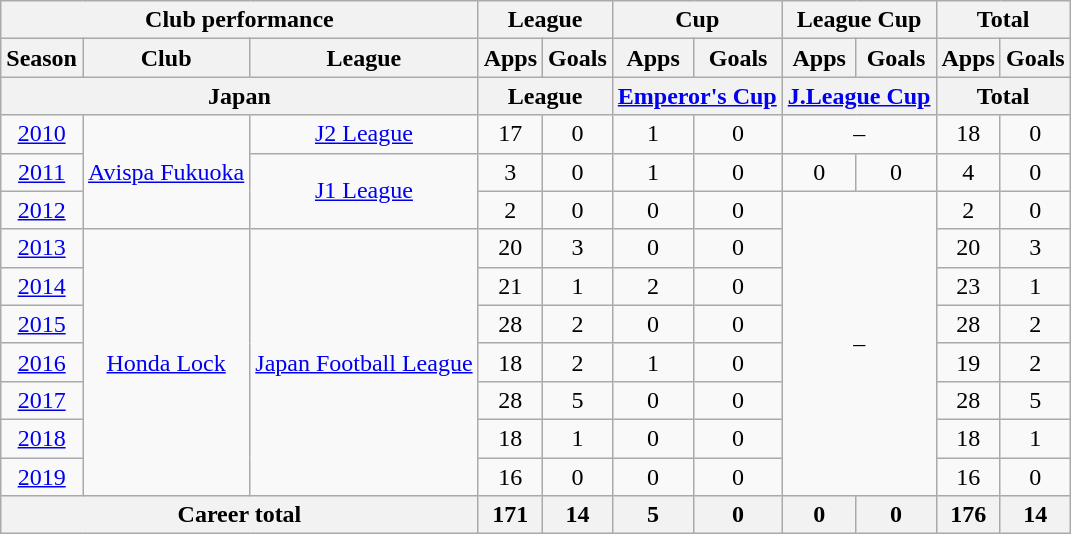<table class="wikitable" style="text-align:center">
<tr>
<th colspan=3>Club performance</th>
<th colspan=2>League</th>
<th colspan=2>Cup</th>
<th colspan=2>League Cup</th>
<th colspan=2>Total</th>
</tr>
<tr>
<th>Season</th>
<th>Club</th>
<th>League</th>
<th>Apps</th>
<th>Goals</th>
<th>Apps</th>
<th>Goals</th>
<th>Apps</th>
<th>Goals</th>
<th>Apps</th>
<th>Goals</th>
</tr>
<tr>
<th colspan=3>Japan</th>
<th colspan=2>League</th>
<th colspan=2><a href='#'>Emperor's Cup</a></th>
<th colspan=2><a href='#'>J.League Cup</a></th>
<th colspan=2>Total</th>
</tr>
<tr>
<td><a href='#'>2010</a></td>
<td rowspan="3"><a href='#'>Avispa Fukuoka</a></td>
<td><a href='#'>J2 League</a></td>
<td>17</td>
<td>0</td>
<td>1</td>
<td>0</td>
<td colspan="2">–</td>
<td>18</td>
<td>0</td>
</tr>
<tr>
<td><a href='#'>2011</a></td>
<td rowspan="2"><a href='#'>J1 League</a></td>
<td>3</td>
<td>0</td>
<td>1</td>
<td>0</td>
<td>0</td>
<td>0</td>
<td>4</td>
<td>0</td>
</tr>
<tr>
<td><a href='#'>2012</a></td>
<td>2</td>
<td>0</td>
<td>0</td>
<td>0</td>
<td rowspan="8" colspan="2">–</td>
<td>2</td>
<td>0</td>
</tr>
<tr>
<td><a href='#'>2013</a></td>
<td rowspan="7"><a href='#'>Honda Lock</a></td>
<td rowspan="7"><a href='#'>Japan Football League</a></td>
<td>20</td>
<td>3</td>
<td>0</td>
<td>0</td>
<td>20</td>
<td>3</td>
</tr>
<tr>
<td><a href='#'>2014</a></td>
<td>21</td>
<td>1</td>
<td>2</td>
<td>0</td>
<td>23</td>
<td>1</td>
</tr>
<tr>
<td><a href='#'>2015</a></td>
<td>28</td>
<td>2</td>
<td>0</td>
<td>0</td>
<td>28</td>
<td>2</td>
</tr>
<tr>
<td><a href='#'>2016</a></td>
<td>18</td>
<td>2</td>
<td>1</td>
<td>0</td>
<td>19</td>
<td>2</td>
</tr>
<tr>
<td><a href='#'>2017</a></td>
<td>28</td>
<td>5</td>
<td>0</td>
<td>0</td>
<td>28</td>
<td>5</td>
</tr>
<tr>
<td><a href='#'>2018</a></td>
<td>18</td>
<td>1</td>
<td>0</td>
<td>0</td>
<td>18</td>
<td>1</td>
</tr>
<tr>
<td><a href='#'>2019</a></td>
<td>16</td>
<td>0</td>
<td>0</td>
<td>0</td>
<td>16</td>
<td>0</td>
</tr>
<tr>
<th colspan=3>Career total</th>
<th>171</th>
<th>14</th>
<th>5</th>
<th>0</th>
<th>0</th>
<th>0</th>
<th>176</th>
<th>14</th>
</tr>
</table>
